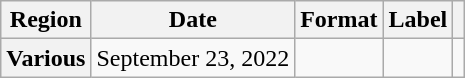<table class="wikitable plainrowheaders">
<tr>
<th scope="col">Region</th>
<th scope="col">Date</th>
<th scope="col">Format</th>
<th scope="col">Label</th>
<th scope="col"></th>
</tr>
<tr>
<th scope="row">Various</th>
<td>September 23, 2022</td>
<td></td>
<td></td>
<td align="center"></td>
</tr>
</table>
